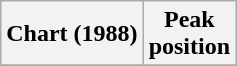<table class="wikitable sortable plainrowheaders" style="text-align:center">
<tr>
<th scope="col">Chart (1988)</th>
<th scope="col">Peak<br>position</th>
</tr>
<tr>
</tr>
</table>
